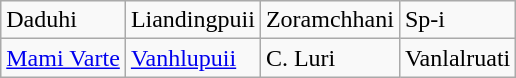<table class="wikitable">
<tr>
<td>Daduhi</td>
<td>Liandingpuii</td>
<td>Zoramchhani</td>
<td>Sp-i</td>
</tr>
<tr>
<td><a href='#'>Mami Varte</a></td>
<td><a href='#'>Vanhlupuii</a></td>
<td>C. Luri</td>
<td>Vanlalruati</td>
</tr>
</table>
